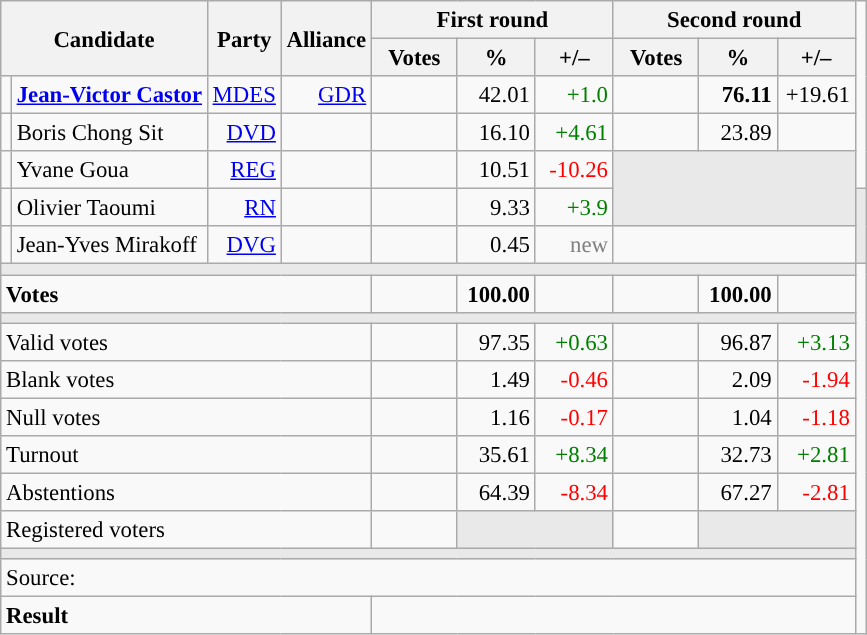<table class="wikitable" style="text-align:right;font-size:95%;">
<tr>
<th rowspan="2" colspan="2">Candidate</th>
<th colspan="1" rowspan="2">Party</th>
<th colspan="1" rowspan="2">Alliance</th>
<th colspan="3">First round</th>
<th colspan="3">Second round</th>
</tr>
<tr>
<th style="width:50px;">Votes</th>
<th style="width:45px;">%</th>
<th style="width:45px;">+/–</th>
<th style="width:50px;">Votes</th>
<th style="width:45px;">%</th>
<th style="width:45px;">+/–</th>
</tr>
<tr>
<td style="color:inherit;background:"></td>
<td style="text-align:left;"><strong><a href='#'>Jean-Victor Castor</a></strong></td>
<td><a href='#'>MDES</a></td>
<td><a href='#'>GDR</a></td>
<td></td>
<td>42.01</td>
<td style="color:green;">+1.0</td>
<td><strong></strong></td>
<td><strong>76.11</strong></td>
<td style="color:greed;">+19.61</td>
</tr>
<tr>
<td style="color:inherit;background:"></td>
<td style="text-align:left;">Boris Chong Sit</td>
<td><a href='#'>DVD</a></td>
<td></td>
<td></td>
<td>16.10</td>
<td style="color:green;">+4.61</td>
<td></td>
<td>23.89</td>
<td></td>
</tr>
<tr>
<td style="color:inherit;background:"></td>
<td style="text-align:left;">Yvane Goua</td>
<td><a href='#'>REG</a></td>
<td></td>
<td></td>
<td>10.51</td>
<td style="color:red;">-10.26</td>
<td colspan="3" rowspan="2" style="background:#E9E9E9;"></td>
</tr>
<tr>
<td style="color:inherit;background:"></td>
<td style="text-align:left;">Olivier Taoumi</td>
<td><a href='#'>RN</a></td>
<td></td>
<td></td>
<td>9.33</td>
<td style="color:green;">+3.9</td>
<td colspan="3" rowspan="2" style="background:#E9E9E9;"></td>
</tr>
<tr>
<td style="color:inherit;background:"></td>
<td style="text-align:left;">Jean-Yves Mirakoff</td>
<td><a href='#'>DVG</a></td>
<td></td>
<td></td>
<td>0.45</td>
<td style="color:grey;">new</td>
</tr>
<tr>
<td colspan="10" style="background:#E9E9E9;"></td>
</tr>
<tr style="font-weight:bold;">
<td colspan="4" style="text-align:left;">Votes</td>
<td></td>
<td>100.00</td>
<td></td>
<td></td>
<td>100.00</td>
<td></td>
</tr>
<tr>
<td colspan="10" style="background:#E9E9E9;"></td>
</tr>
<tr>
<td colspan="4" style="text-align:left;">Valid votes</td>
<td></td>
<td>97.35</td>
<td style="color:green;">+0.63</td>
<td></td>
<td>96.87</td>
<td style="color:green;">+3.13</td>
</tr>
<tr>
<td colspan="4" style="text-align:left;">Blank votes</td>
<td></td>
<td>1.49</td>
<td style="color:red;">-0.46</td>
<td></td>
<td>2.09</td>
<td style="color:red;">-1.94</td>
</tr>
<tr>
<td colspan="4" style="text-align:left;">Null votes</td>
<td></td>
<td>1.16</td>
<td style="color:red;">-0.17</td>
<td></td>
<td>1.04</td>
<td style="color:red;">-1.18</td>
</tr>
<tr>
<td colspan="4" style="text-align:left;">Turnout</td>
<td></td>
<td>35.61</td>
<td style="color:green;">+8.34</td>
<td></td>
<td>32.73</td>
<td style="color:green;">+2.81</td>
</tr>
<tr>
<td colspan="4" style="text-align:left;">Abstentions</td>
<td></td>
<td>64.39</td>
<td style="color:red;">-8.34</td>
<td></td>
<td>67.27</td>
<td style="color:red;">-2.81</td>
</tr>
<tr>
<td colspan="4" style="text-align:left;">Registered voters</td>
<td></td>
<td colspan="2" style="background:#E9E9E9;"></td>
<td></td>
<td colspan="2" style="background:#E9E9E9;"></td>
</tr>
<tr>
<td colspan="10" style="background:#E9E9E9;"></td>
</tr>
<tr>
<td colspan="10" style="text-align:left;">Source: </td>
</tr>
<tr style="font-weight:bold">
<td colspan="4" style="text-align:left;">Result</td>
<td colspan="6" style="background-color:"></td>
</tr>
</table>
